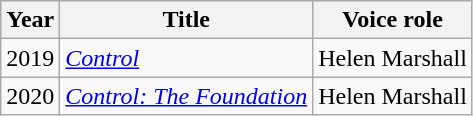<table class="wikitable sortable">
<tr>
<th>Year</th>
<th>Title</th>
<th>Voice role</th>
</tr>
<tr>
<td>2019</td>
<td><em><a href='#'>Control</a></em></td>
<td>Helen Marshall</td>
</tr>
<tr>
<td>2020</td>
<td><em><a href='#'>Control: The Foundation</a></em></td>
<td>Helen Marshall</td>
</tr>
</table>
